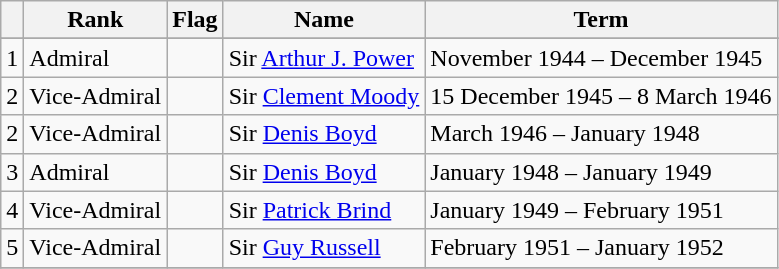<table class="wikitable">
<tr>
<th></th>
<th>Rank</th>
<th>Flag</th>
<th>Name</th>
<th>Term</th>
</tr>
<tr>
</tr>
<tr>
<td>1</td>
<td>Admiral</td>
<td></td>
<td>Sir <a href='#'>Arthur J. Power</a></td>
<td>November 1944 – December 1945</td>
</tr>
<tr>
<td>2</td>
<td>Vice-Admiral</td>
<td></td>
<td>Sir <a href='#'>Clement Moody</a></td>
<td>15 December 1945 – 8 March 1946</td>
</tr>
<tr>
<td>2</td>
<td>Vice-Admiral</td>
<td></td>
<td>Sir <a href='#'>Denis Boyd</a></td>
<td>March 1946 – January 1948</td>
</tr>
<tr>
<td>3</td>
<td>Admiral</td>
<td></td>
<td>Sir <a href='#'>Denis Boyd</a></td>
<td>January 1948 – January 1949</td>
</tr>
<tr>
<td>4</td>
<td>Vice-Admiral</td>
<td></td>
<td>Sir <a href='#'>Patrick Brind</a></td>
<td>January 1949 – February 1951</td>
</tr>
<tr>
<td>5</td>
<td>Vice-Admiral</td>
<td></td>
<td>Sir <a href='#'>Guy Russell</a></td>
<td>February 1951 – January 1952</td>
</tr>
<tr>
</tr>
</table>
